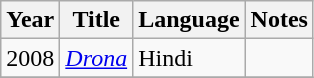<table class="wikitable sortable">
<tr>
<th>Year</th>
<th>Title</th>
<th>Language</th>
<th>Notes</th>
</tr>
<tr>
<td>2008</td>
<td><em><a href='#'>Drona</a></em></td>
<td>Hindi</td>
<td></td>
</tr>
<tr>
</tr>
</table>
